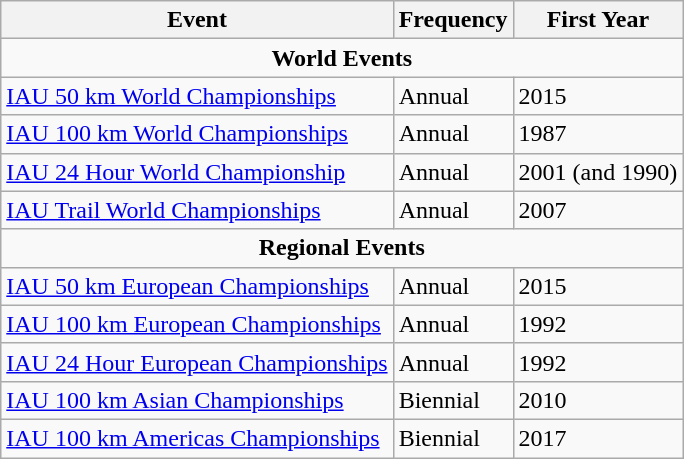<table class="wikitable">
<tr>
<th>Event</th>
<th>Frequency</th>
<th>First Year</th>
</tr>
<tr>
<td colspan=3 align=center><strong>World Events</strong></td>
</tr>
<tr>
<td><a href='#'>IAU 50 km World Championships</a></td>
<td>Annual</td>
<td>2015</td>
</tr>
<tr>
<td><a href='#'>IAU 100 km World Championships</a></td>
<td>Annual</td>
<td>1987</td>
</tr>
<tr>
<td><a href='#'>IAU 24 Hour World Championship</a></td>
<td>Annual</td>
<td>2001 (and 1990)</td>
</tr>
<tr>
<td><a href='#'>IAU Trail World Championships</a></td>
<td>Annual</td>
<td>2007</td>
</tr>
<tr>
<td colspan=3 align=center><strong>Regional Events</strong></td>
</tr>
<tr>
<td><a href='#'>IAU 50 km European Championships</a></td>
<td>Annual</td>
<td>2015</td>
</tr>
<tr>
<td><a href='#'>IAU 100 km European Championships</a></td>
<td>Annual</td>
<td>1992</td>
</tr>
<tr>
<td><a href='#'>IAU 24 Hour European Championships</a></td>
<td>Annual</td>
<td>1992</td>
</tr>
<tr>
<td><a href='#'>IAU 100 km Asian Championships</a></td>
<td>Biennial</td>
<td>2010</td>
</tr>
<tr>
<td><a href='#'>IAU 100 km Americas Championships</a></td>
<td>Biennial</td>
<td>2017</td>
</tr>
</table>
